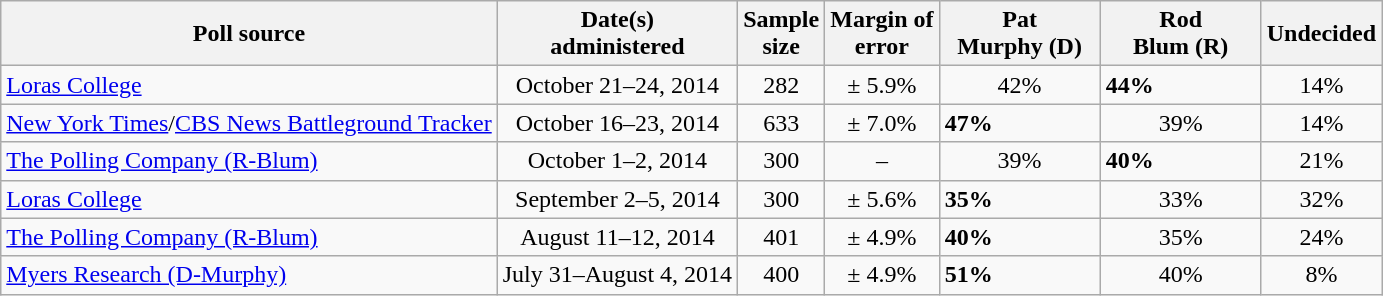<table class="wikitable">
<tr>
<th>Poll source</th>
<th>Date(s)<br>administered</th>
<th>Sample<br>size</th>
<th>Margin of<br>error</th>
<th style="width:100px;">Pat<br>Murphy (D)</th>
<th style="width:100px;">Rod<br>Blum (R)</th>
<th>Undecided</th>
</tr>
<tr>
<td><a href='#'>Loras College</a></td>
<td align=center>October 21–24, 2014</td>
<td align=center>282</td>
<td align=center>± 5.9%</td>
<td align=center>42%</td>
<td><strong>44%</strong></td>
<td align=center>14%</td>
</tr>
<tr>
<td><a href='#'>New York Times</a>/<a href='#'>CBS News Battleground Tracker</a></td>
<td align=center>October 16–23, 2014</td>
<td align=center>633</td>
<td align=center>± 7.0%</td>
<td><strong>47%</strong></td>
<td align=center>39%</td>
<td align=center>14%</td>
</tr>
<tr>
<td><a href='#'>The Polling Company (R-Blum)</a></td>
<td align=center>October 1–2, 2014</td>
<td align=center>300</td>
<td align=center>–</td>
<td align=center>39%</td>
<td><strong>40%</strong></td>
<td align=center>21%</td>
</tr>
<tr>
<td><a href='#'>Loras College</a></td>
<td align=center>September 2–5, 2014</td>
<td align=center>300</td>
<td align=center>± 5.6%</td>
<td><strong>35%</strong></td>
<td align=center>33%</td>
<td align=center>32%</td>
</tr>
<tr>
<td><a href='#'>The Polling Company (R-Blum)</a></td>
<td align=center>August 11–12, 2014</td>
<td align=center>401</td>
<td align=center>± 4.9%</td>
<td><strong>40%</strong></td>
<td align=center>35%</td>
<td align=center>24%</td>
</tr>
<tr>
<td><a href='#'>Myers Research (D-Murphy)</a></td>
<td align=center>July 31–August 4, 2014</td>
<td align=center>400</td>
<td align=center>± 4.9%</td>
<td><strong>51%</strong></td>
<td align=center>40%</td>
<td align=center>8%</td>
</tr>
</table>
